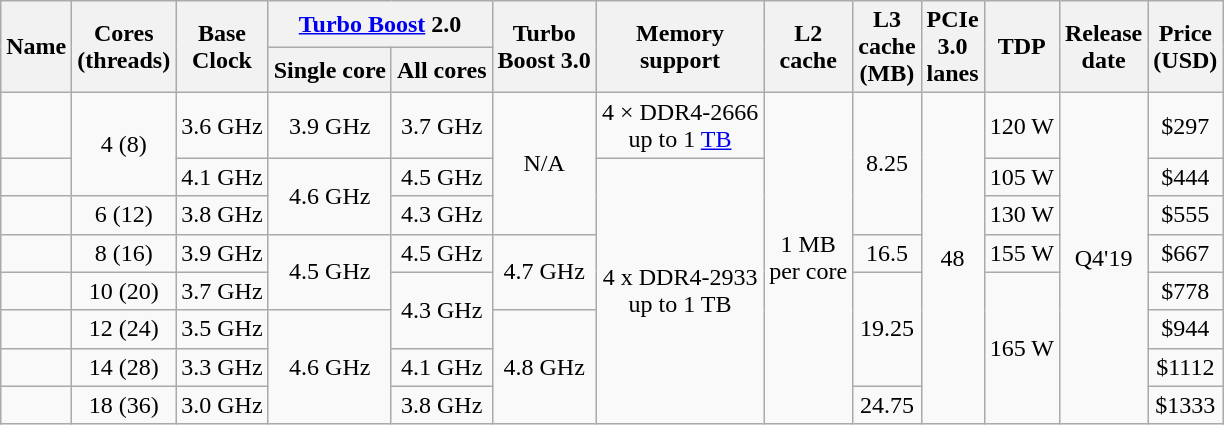<table class="wikitable sortable" style="text-align: center;">
<tr>
<th rowspan="2">Name</th>
<th rowspan="2">Cores<br>(threads)</th>
<th rowspan="2">Base<br>Clock</th>
<th colspan="2"><a href='#'>Turbo Boost</a> 2.0</th>
<th rowspan="2">Turbo<br>Boost 3.0</th>
<th rowspan="2">Memory<br>support</th>
<th rowspan="2">L2<br>cache</th>
<th rowspan="2">L3<br>cache<br>(MB)</th>
<th rowspan="2">PCIe<br>3.0<br>lanes</th>
<th rowspan="2">TDP</th>
<th rowspan="2">Release<br>date</th>
<th rowspan="2">Price<br>(USD)</th>
</tr>
<tr>
<th>Single core</th>
<th>All cores</th>
</tr>
<tr>
<td></td>
<td rowspan="2">4 (8)</td>
<td>3.6 GHz</td>
<td>3.9 GHz</td>
<td>3.7 GHz</td>
<td rowspan="3">N/A</td>
<td>4 × DDR4‑2666<br>up to 1 <a href='#'>TB</a></td>
<td rowspan="8">1 MB<br>per core</td>
<td rowspan="3">8.25</td>
<td rowspan="8">48</td>
<td>120 W</td>
<td rowspan="8">Q4'19</td>
<td>$297</td>
</tr>
<tr>
<td></td>
<td>4.1 GHz</td>
<td rowspan="2">4.6 GHz</td>
<td>4.5 GHz</td>
<td rowspan="7">4 x DDR4-2933<br>up to 1 TB</td>
<td>105 W</td>
<td>$444</td>
</tr>
<tr>
<td></td>
<td>6 (12)</td>
<td>3.8 GHz</td>
<td>4.3 GHz</td>
<td>130 W</td>
<td>$555</td>
</tr>
<tr>
<td></td>
<td>8 (16)</td>
<td>3.9 GHz</td>
<td rowspan="2">4.5 GHz</td>
<td>4.5 GHz</td>
<td rowspan="2">4.7 GHz</td>
<td>16.5</td>
<td>155 W</td>
<td>$667</td>
</tr>
<tr>
<td></td>
<td>10 (20)</td>
<td>3.7 GHz</td>
<td rowspan="2">4.3 GHz</td>
<td rowspan="3">19.25</td>
<td rowspan="4">165 W</td>
<td>$778</td>
</tr>
<tr>
<td></td>
<td>12 (24)</td>
<td>3.5 GHz</td>
<td rowspan="3">4.6 GHz</td>
<td rowspan="3">4.8 GHz</td>
<td>$944</td>
</tr>
<tr>
<td></td>
<td>14 (28)</td>
<td>3.3 GHz</td>
<td>4.1 GHz</td>
<td>$1112</td>
</tr>
<tr>
<td></td>
<td>18 (36)</td>
<td>3.0 GHz</td>
<td>3.8 GHz</td>
<td>24.75</td>
<td>$1333</td>
</tr>
</table>
